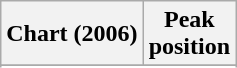<table class="wikitable sortable">
<tr>
<th align="left">Chart (2006)</th>
<th align="center">Peak<br>position</th>
</tr>
<tr>
</tr>
<tr>
</tr>
</table>
